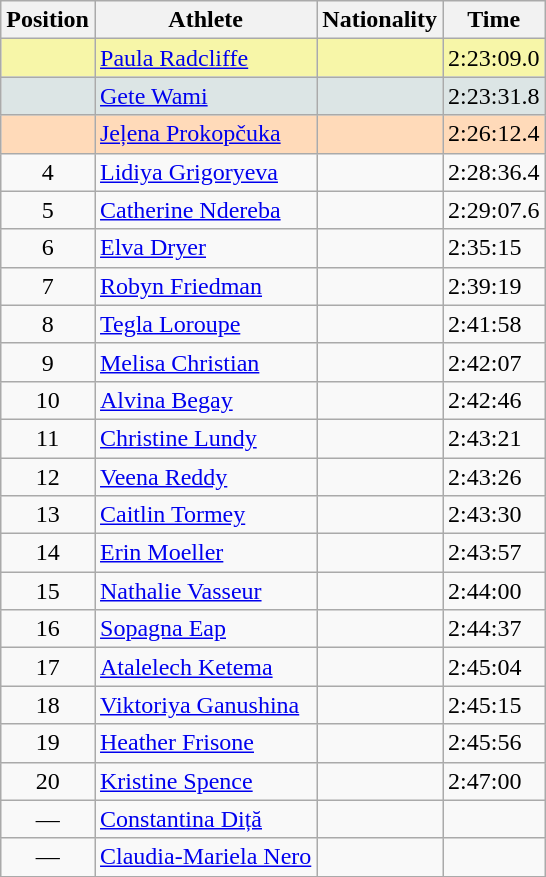<table class="wikitable sortable">
<tr>
<th>Position</th>
<th>Athlete</th>
<th>Nationality</th>
<th>Time</th>
</tr>
<tr bgcolor=#F7F6A8>
<td align=center></td>
<td><a href='#'>Paula Radcliffe</a></td>
<td></td>
<td>2:23:09.0</td>
</tr>
<tr bgcolor=#DCE5E5>
<td align=center></td>
<td><a href='#'>Gete Wami</a></td>
<td></td>
<td>2:23:31.8</td>
</tr>
<tr bgcolor=#FFDAB9>
<td align=center></td>
<td><a href='#'>Jeļena Prokopčuka</a></td>
<td></td>
<td>2:26:12.4</td>
</tr>
<tr>
<td align=center>4</td>
<td><a href='#'>Lidiya Grigoryeva</a></td>
<td></td>
<td>2:28:36.4</td>
</tr>
<tr>
<td align=center>5</td>
<td><a href='#'>Catherine Ndereba</a></td>
<td></td>
<td>2:29:07.6</td>
</tr>
<tr>
<td align=center>6</td>
<td><a href='#'>Elva Dryer</a></td>
<td></td>
<td>2:35:15</td>
</tr>
<tr>
<td align=center>7</td>
<td><a href='#'>Robyn Friedman</a></td>
<td></td>
<td>2:39:19</td>
</tr>
<tr>
<td align=center>8</td>
<td><a href='#'>Tegla Loroupe</a></td>
<td></td>
<td>2:41:58</td>
</tr>
<tr>
<td align=center>9</td>
<td><a href='#'>Melisa Christian</a></td>
<td></td>
<td>2:42:07</td>
</tr>
<tr>
<td align=center>10</td>
<td><a href='#'>Alvina Begay</a></td>
<td></td>
<td>2:42:46</td>
</tr>
<tr>
<td align=center>11</td>
<td><a href='#'>Christine Lundy</a></td>
<td></td>
<td>2:43:21</td>
</tr>
<tr>
<td align=center>12</td>
<td><a href='#'>Veena Reddy</a></td>
<td></td>
<td>2:43:26</td>
</tr>
<tr>
<td align=center>13</td>
<td><a href='#'>Caitlin Tormey</a></td>
<td></td>
<td>2:43:30</td>
</tr>
<tr>
<td align=center>14</td>
<td><a href='#'>Erin Moeller</a></td>
<td></td>
<td>2:43:57</td>
</tr>
<tr>
<td align=center>15</td>
<td><a href='#'>Nathalie Vasseur</a></td>
<td></td>
<td>2:44:00</td>
</tr>
<tr>
<td align=center>16</td>
<td><a href='#'>Sopagna Eap</a></td>
<td></td>
<td>2:44:37</td>
</tr>
<tr>
<td align=center>17</td>
<td><a href='#'>Atalelech Ketema</a></td>
<td></td>
<td>2:45:04</td>
</tr>
<tr>
<td align=center>18</td>
<td><a href='#'>Viktoriya Ganushina</a></td>
<td></td>
<td>2:45:15</td>
</tr>
<tr>
<td align=center>19</td>
<td><a href='#'>Heather Frisone</a></td>
<td></td>
<td>2:45:56</td>
</tr>
<tr>
<td align=center>20</td>
<td><a href='#'>Kristine Spence</a></td>
<td></td>
<td>2:47:00</td>
</tr>
<tr>
<td align=center>—</td>
<td><a href='#'>Constantina Diță</a></td>
<td></td>
<td></td>
</tr>
<tr>
<td align=center>—</td>
<td><a href='#'>Claudia-Mariela Nero</a></td>
<td></td>
<td></td>
</tr>
</table>
